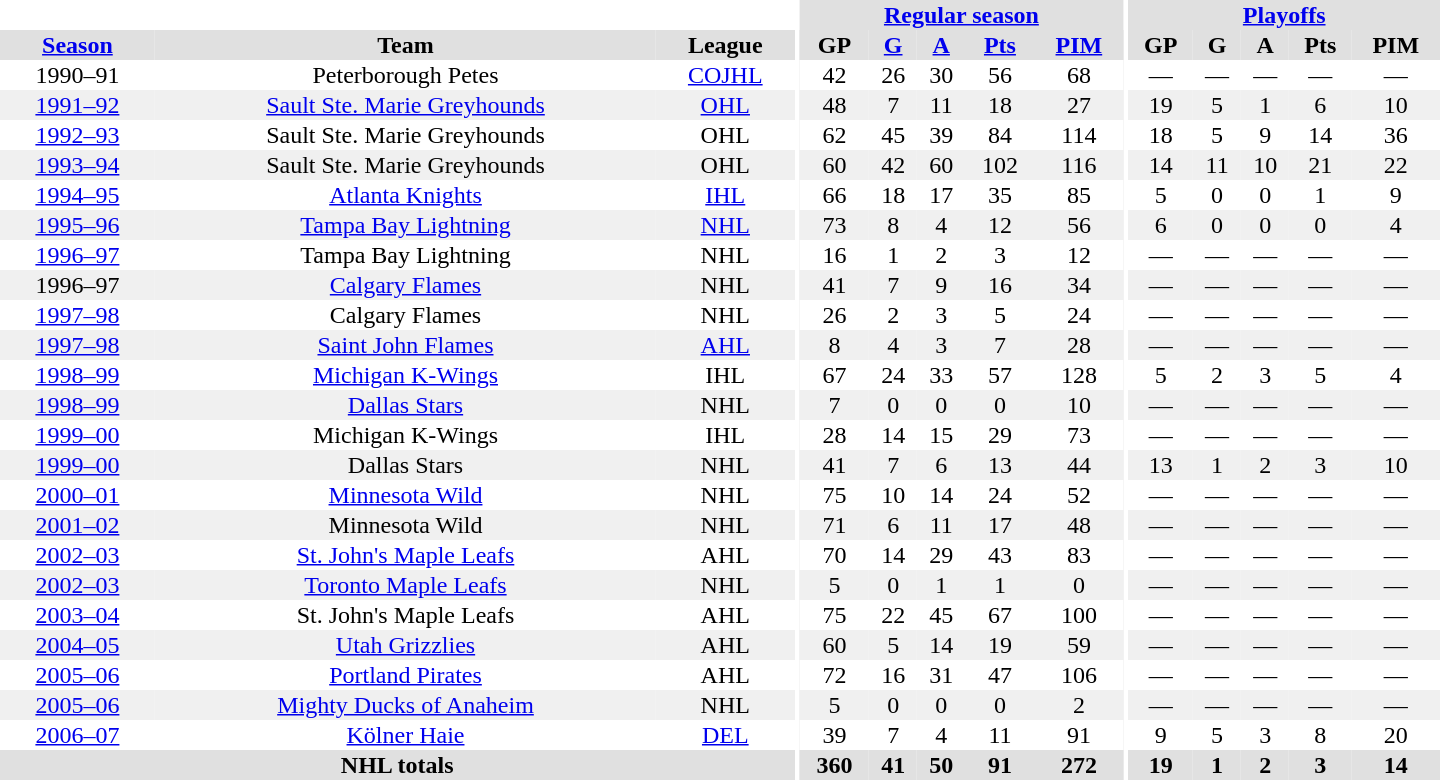<table border="0" cellpadding="1" cellspacing="0" style="text-align:center; width:60em">
<tr bgcolor="#e0e0e0">
<th colspan="3" bgcolor="#ffffff"></th>
<th rowspan="100" bgcolor="#ffffff"></th>
<th colspan="5"><a href='#'>Regular season</a></th>
<th rowspan="100" bgcolor="#ffffff"></th>
<th colspan="5"><a href='#'>Playoffs</a></th>
</tr>
<tr bgcolor="#e0e0e0">
<th><a href='#'>Season</a></th>
<th>Team</th>
<th>League</th>
<th>GP</th>
<th><a href='#'>G</a></th>
<th><a href='#'>A</a></th>
<th><a href='#'>Pts</a></th>
<th><a href='#'>PIM</a></th>
<th>GP</th>
<th>G</th>
<th>A</th>
<th>Pts</th>
<th>PIM</th>
</tr>
<tr>
<td>1990–91</td>
<td>Peterborough Petes</td>
<td><a href='#'>COJHL</a></td>
<td>42</td>
<td>26</td>
<td>30</td>
<td>56</td>
<td>68</td>
<td>—</td>
<td>—</td>
<td>—</td>
<td>—</td>
<td>—</td>
</tr>
<tr bgcolor="#f0f0f0">
<td><a href='#'>1991–92</a></td>
<td><a href='#'>Sault Ste. Marie Greyhounds</a></td>
<td><a href='#'>OHL</a></td>
<td>48</td>
<td>7</td>
<td>11</td>
<td>18</td>
<td>27</td>
<td>19</td>
<td>5</td>
<td>1</td>
<td>6</td>
<td>10</td>
</tr>
<tr>
<td><a href='#'>1992–93</a></td>
<td>Sault Ste. Marie Greyhounds</td>
<td>OHL</td>
<td>62</td>
<td>45</td>
<td>39</td>
<td>84</td>
<td>114</td>
<td>18</td>
<td>5</td>
<td>9</td>
<td>14</td>
<td>36</td>
</tr>
<tr bgcolor="#f0f0f0">
<td><a href='#'>1993–94</a></td>
<td>Sault Ste. Marie Greyhounds</td>
<td>OHL</td>
<td>60</td>
<td>42</td>
<td>60</td>
<td>102</td>
<td>116</td>
<td>14</td>
<td>11</td>
<td>10</td>
<td>21</td>
<td>22</td>
</tr>
<tr>
<td><a href='#'>1994–95</a></td>
<td><a href='#'>Atlanta Knights</a></td>
<td><a href='#'>IHL</a></td>
<td>66</td>
<td>18</td>
<td>17</td>
<td>35</td>
<td>85</td>
<td>5</td>
<td>0</td>
<td>0</td>
<td>1</td>
<td>9</td>
</tr>
<tr bgcolor="#f0f0f0">
<td><a href='#'>1995–96</a></td>
<td><a href='#'>Tampa Bay Lightning</a></td>
<td><a href='#'>NHL</a></td>
<td>73</td>
<td>8</td>
<td>4</td>
<td>12</td>
<td>56</td>
<td>6</td>
<td>0</td>
<td>0</td>
<td>0</td>
<td>4</td>
</tr>
<tr>
<td><a href='#'>1996–97</a></td>
<td>Tampa Bay Lightning</td>
<td>NHL</td>
<td>16</td>
<td>1</td>
<td>2</td>
<td>3</td>
<td>12</td>
<td>—</td>
<td>—</td>
<td>—</td>
<td>—</td>
<td>—</td>
</tr>
<tr bgcolor="#f0f0f0">
<td>1996–97</td>
<td><a href='#'>Calgary Flames</a></td>
<td>NHL</td>
<td>41</td>
<td>7</td>
<td>9</td>
<td>16</td>
<td>34</td>
<td>—</td>
<td>—</td>
<td>—</td>
<td>—</td>
<td>—</td>
</tr>
<tr>
<td><a href='#'>1997–98</a></td>
<td>Calgary Flames</td>
<td>NHL</td>
<td>26</td>
<td>2</td>
<td>3</td>
<td>5</td>
<td>24</td>
<td>—</td>
<td>—</td>
<td>—</td>
<td>—</td>
<td>—</td>
</tr>
<tr bgcolor="#f0f0f0">
<td><a href='#'>1997–98</a></td>
<td><a href='#'>Saint John Flames</a></td>
<td><a href='#'>AHL</a></td>
<td>8</td>
<td>4</td>
<td>3</td>
<td>7</td>
<td>28</td>
<td>—</td>
<td>—</td>
<td>—</td>
<td>—</td>
<td>—</td>
</tr>
<tr>
<td><a href='#'>1998–99</a></td>
<td><a href='#'>Michigan K-Wings</a></td>
<td>IHL</td>
<td>67</td>
<td>24</td>
<td>33</td>
<td>57</td>
<td>128</td>
<td>5</td>
<td>2</td>
<td>3</td>
<td>5</td>
<td>4</td>
</tr>
<tr bgcolor="#f0f0f0">
<td><a href='#'>1998–99</a></td>
<td><a href='#'>Dallas Stars</a></td>
<td>NHL</td>
<td>7</td>
<td>0</td>
<td>0</td>
<td>0</td>
<td>10</td>
<td>—</td>
<td>—</td>
<td>—</td>
<td>—</td>
<td>—</td>
</tr>
<tr>
<td><a href='#'>1999–00</a></td>
<td>Michigan K-Wings</td>
<td>IHL</td>
<td>28</td>
<td>14</td>
<td>15</td>
<td>29</td>
<td>73</td>
<td>—</td>
<td>—</td>
<td>—</td>
<td>—</td>
<td>—</td>
</tr>
<tr bgcolor="#f0f0f0">
<td><a href='#'>1999–00</a></td>
<td>Dallas Stars</td>
<td>NHL</td>
<td>41</td>
<td>7</td>
<td>6</td>
<td>13</td>
<td>44</td>
<td>13</td>
<td>1</td>
<td>2</td>
<td>3</td>
<td>10</td>
</tr>
<tr>
<td><a href='#'>2000–01</a></td>
<td><a href='#'>Minnesota Wild</a></td>
<td>NHL</td>
<td>75</td>
<td>10</td>
<td>14</td>
<td>24</td>
<td>52</td>
<td>—</td>
<td>—</td>
<td>—</td>
<td>—</td>
<td>—</td>
</tr>
<tr bgcolor="#f0f0f0">
<td><a href='#'>2001–02</a></td>
<td>Minnesota Wild</td>
<td>NHL</td>
<td>71</td>
<td>6</td>
<td>11</td>
<td>17</td>
<td>48</td>
<td>—</td>
<td>—</td>
<td>—</td>
<td>—</td>
<td>—</td>
</tr>
<tr>
<td><a href='#'>2002–03</a></td>
<td><a href='#'>St. John's Maple Leafs</a></td>
<td>AHL</td>
<td>70</td>
<td>14</td>
<td>29</td>
<td>43</td>
<td>83</td>
<td>—</td>
<td>—</td>
<td>—</td>
<td>—</td>
<td>—</td>
</tr>
<tr bgcolor="#f0f0f0">
<td><a href='#'>2002–03</a></td>
<td><a href='#'>Toronto Maple Leafs</a></td>
<td>NHL</td>
<td>5</td>
<td>0</td>
<td>1</td>
<td>1</td>
<td>0</td>
<td>—</td>
<td>—</td>
<td>—</td>
<td>—</td>
<td>—</td>
</tr>
<tr>
<td><a href='#'>2003–04</a></td>
<td>St. John's Maple Leafs</td>
<td>AHL</td>
<td>75</td>
<td>22</td>
<td>45</td>
<td>67</td>
<td>100</td>
<td>—</td>
<td>—</td>
<td>—</td>
<td>—</td>
<td>—</td>
</tr>
<tr bgcolor="#f0f0f0">
<td><a href='#'>2004–05</a></td>
<td><a href='#'>Utah Grizzlies</a></td>
<td>AHL</td>
<td>60</td>
<td>5</td>
<td>14</td>
<td>19</td>
<td>59</td>
<td>—</td>
<td>—</td>
<td>—</td>
<td>—</td>
<td>—</td>
</tr>
<tr>
<td><a href='#'>2005–06</a></td>
<td><a href='#'>Portland Pirates</a></td>
<td>AHL</td>
<td>72</td>
<td>16</td>
<td>31</td>
<td>47</td>
<td>106</td>
<td>—</td>
<td>—</td>
<td>—</td>
<td>—</td>
<td>—</td>
</tr>
<tr bgcolor="#f0f0f0">
<td><a href='#'>2005–06</a></td>
<td><a href='#'>Mighty Ducks of Anaheim</a></td>
<td>NHL</td>
<td>5</td>
<td>0</td>
<td>0</td>
<td>0</td>
<td>2</td>
<td>—</td>
<td>—</td>
<td>—</td>
<td>—</td>
<td>—</td>
</tr>
<tr>
<td><a href='#'>2006–07</a></td>
<td><a href='#'>Kölner Haie</a></td>
<td><a href='#'>DEL</a></td>
<td>39</td>
<td>7</td>
<td>4</td>
<td>11</td>
<td>91</td>
<td>9</td>
<td>5</td>
<td>3</td>
<td>8</td>
<td>20</td>
</tr>
<tr bgcolor="#e0e0e0">
<th colspan="3">NHL totals</th>
<th>360</th>
<th>41</th>
<th>50</th>
<th>91</th>
<th>272</th>
<th>19</th>
<th>1</th>
<th>2</th>
<th>3</th>
<th>14</th>
</tr>
</table>
